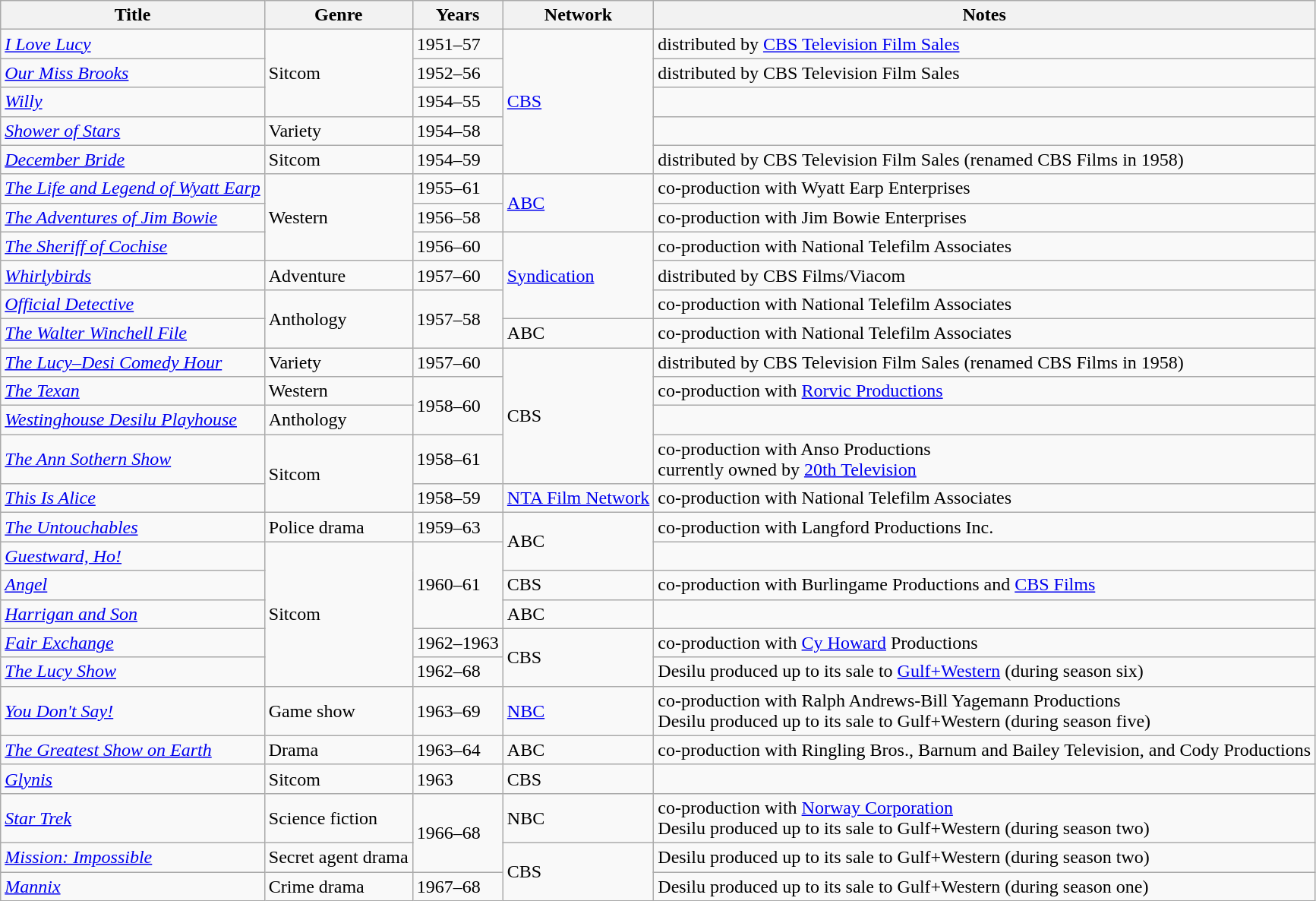<table class="wikitable sortable">
<tr>
<th>Title</th>
<th>Genre</th>
<th>Years</th>
<th>Network</th>
<th>Notes</th>
</tr>
<tr>
<td><em><a href='#'>I Love Lucy</a></em></td>
<td rowspan="3">Sitcom</td>
<td>1951–57</td>
<td rowspan="5"><a href='#'>CBS</a></td>
<td>distributed by <a href='#'>CBS Television Film Sales</a></td>
</tr>
<tr>
<td><em><a href='#'>Our Miss Brooks</a></em></td>
<td>1952–56</td>
<td>distributed by CBS Television Film Sales</td>
</tr>
<tr>
<td><em><a href='#'>Willy</a></em></td>
<td>1954–55</td>
<td></td>
</tr>
<tr>
<td><em><a href='#'>Shower of Stars</a></em></td>
<td>Variety</td>
<td>1954–58</td>
<td></td>
</tr>
<tr>
<td><em><a href='#'>December Bride</a></em></td>
<td>Sitcom</td>
<td>1954–59</td>
<td>distributed by CBS Television Film Sales (renamed CBS Films in 1958)</td>
</tr>
<tr>
<td><em><a href='#'>The Life and Legend of Wyatt Earp</a></em></td>
<td rowspan="3">Western</td>
<td>1955–61</td>
<td rowspan="2"><a href='#'>ABC</a></td>
<td>co-production with Wyatt Earp Enterprises</td>
</tr>
<tr>
<td><em><a href='#'>The Adventures of Jim Bowie</a></em></td>
<td>1956–58</td>
<td>co-production with Jim Bowie Enterprises</td>
</tr>
<tr>
<td><em><a href='#'>The Sheriff of Cochise</a></em></td>
<td>1956–60</td>
<td rowspan="3"><a href='#'>Syndication</a></td>
<td>co-production with National Telefilm Associates</td>
</tr>
<tr>
<td><em><a href='#'>Whirlybirds</a></em></td>
<td>Adventure</td>
<td>1957–60</td>
<td>distributed by CBS Films/Viacom</td>
</tr>
<tr>
<td><em><a href='#'>Official Detective</a></em></td>
<td rowspan="2">Anthology</td>
<td rowspan="2">1957–58</td>
<td>co-production with National Telefilm Associates</td>
</tr>
<tr>
<td><em><a href='#'>The Walter Winchell File</a></em></td>
<td>ABC</td>
<td>co-production with National Telefilm Associates</td>
</tr>
<tr>
<td><em><a href='#'>The Lucy–Desi Comedy Hour</a></em></td>
<td>Variety</td>
<td>1957–60</td>
<td rowspan="4">CBS</td>
<td>distributed by CBS Television Film Sales (renamed CBS Films in 1958)</td>
</tr>
<tr>
<td><em><a href='#'>The Texan</a></em></td>
<td>Western</td>
<td rowspan="2">1958–60</td>
<td>co-production with <a href='#'>Rorvic Productions</a></td>
</tr>
<tr>
<td><em><a href='#'>Westinghouse Desilu Playhouse</a></em></td>
<td>Anthology</td>
<td></td>
</tr>
<tr>
<td><em><a href='#'>The Ann Sothern Show</a></em></td>
<td rowspan="2">Sitcom</td>
<td>1958–61</td>
<td>co-production with Anso Productions<br>currently owned by <a href='#'>20th Television</a></td>
</tr>
<tr>
<td><em><a href='#'>This Is Alice</a></em></td>
<td>1958–59</td>
<td><a href='#'>NTA Film Network</a></td>
<td>co-production with National Telefilm Associates</td>
</tr>
<tr>
<td><em><a href='#'>The Untouchables</a></em></td>
<td>Police drama</td>
<td>1959–63</td>
<td rowspan="2">ABC</td>
<td>co-production with Langford Productions Inc.</td>
</tr>
<tr>
<td><em><a href='#'>Guestward, Ho!</a></em></td>
<td rowspan="5">Sitcom</td>
<td rowspan="3">1960–61</td>
<td></td>
</tr>
<tr>
<td><em><a href='#'>Angel</a></em></td>
<td>CBS</td>
<td>co-production with Burlingame Productions and <a href='#'>CBS Films</a></td>
</tr>
<tr>
<td><em><a href='#'>Harrigan and Son</a></em></td>
<td>ABC</td>
<td></td>
</tr>
<tr>
<td><em><a href='#'>Fair Exchange</a></em></td>
<td>1962–1963</td>
<td rowspan="2">CBS</td>
<td>co-production with <a href='#'>Cy Howard</a> Productions</td>
</tr>
<tr>
<td><em><a href='#'>The Lucy Show</a></em></td>
<td>1962–68</td>
<td>Desilu produced up to its sale to <a href='#'>Gulf+Western</a> (during season six)</td>
</tr>
<tr>
<td><em><a href='#'>You Don't Say!</a></em></td>
<td>Game show</td>
<td>1963–69</td>
<td><a href='#'>NBC</a></td>
<td>co-production with Ralph Andrews-Bill Yagemann Productions<br>Desilu produced up to its sale to Gulf+Western (during season five)</td>
</tr>
<tr>
<td><em><a href='#'>The Greatest Show on Earth</a></em></td>
<td>Drama</td>
<td>1963–64</td>
<td>ABC</td>
<td>co-production with Ringling Bros., Barnum and Bailey Television, and Cody Productions</td>
</tr>
<tr>
<td><em><a href='#'>Glynis</a></em></td>
<td>Sitcom</td>
<td>1963</td>
<td>CBS</td>
<td></td>
</tr>
<tr>
<td><em><a href='#'>Star Trek</a></em></td>
<td>Science fiction</td>
<td rowspan="2">1966–68</td>
<td>NBC</td>
<td>co-production with <a href='#'>Norway Corporation</a><br>Desilu produced up to its sale to Gulf+Western (during season two)</td>
</tr>
<tr>
<td><em><a href='#'>Mission: Impossible</a></em></td>
<td>Secret agent drama</td>
<td rowspan="2">CBS</td>
<td>Desilu produced up to its sale to Gulf+Western (during season two)</td>
</tr>
<tr>
<td><em><a href='#'>Mannix</a></em></td>
<td>Crime drama</td>
<td>1967–68</td>
<td>Desilu produced up to its sale to Gulf+Western (during season one)</td>
</tr>
</table>
